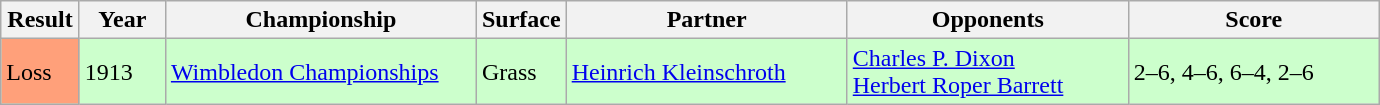<table class="sortable wikitable">
<tr>
<th style="width:45px">Result</th>
<th style="width:50px">Year</th>
<th style="width:200px">Championship</th>
<th style="width:50px">Surface</th>
<th style="width:180px">Partner</th>
<th style="width:180px">Opponents</th>
<th style="width:160px" class="unsortable">Score</th>
</tr>
<tr style="background:#cfc;">
<td style="background:#ffa07a;">Loss</td>
<td>1913</td>
<td><a href='#'>Wimbledon Championships</a></td>
<td>Grass</td>
<td> <a href='#'>Heinrich Kleinschroth</a></td>
<td> <a href='#'>Charles P. Dixon</a><br> <a href='#'>Herbert Roper Barrett</a></td>
<td>2–6, 4–6, 6–4, 2–6</td>
</tr>
</table>
